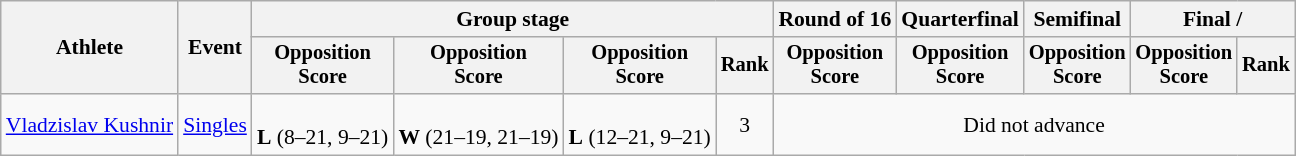<table class="wikitable" style="font-size:90%">
<tr>
<th rowspan=2>Athlete</th>
<th rowspan=2>Event</th>
<th colspan=4>Group stage</th>
<th>Round of 16</th>
<th>Quarterfinal</th>
<th>Semifinal</th>
<th colspan=2>Final / </th>
</tr>
<tr style="font-size:95%">
<th>Opposition<br>Score</th>
<th>Opposition<br>Score</th>
<th>Opposition<br>Score</th>
<th>Rank</th>
<th>Opposition<br>Score</th>
<th>Opposition<br>Score</th>
<th>Opposition<br>Score</th>
<th>Opposition<br>Score</th>
<th>Rank</th>
</tr>
<tr align=center>
<td align=left><a href='#'>Vladzislav Kushnir</a></td>
<td align=left><a href='#'>Singles</a></td>
<td><br><strong>L</strong> (8–21, 9–21)</td>
<td><br><strong>W</strong> (21–19, 21–19)</td>
<td><br><strong>L</strong> (12–21, 9–21)</td>
<td>3</td>
<td colspan="5">Did not advance</td>
</tr>
</table>
